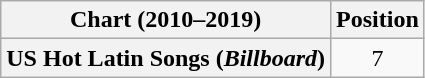<table class="wikitable plainrowheaders" style="text-align:center">
<tr>
<th scope="col">Chart (2010–2019)</th>
<th scope="col">Position</th>
</tr>
<tr>
<th scope="row">US Hot Latin Songs (<em>Billboard</em>)</th>
<td>7</td>
</tr>
</table>
